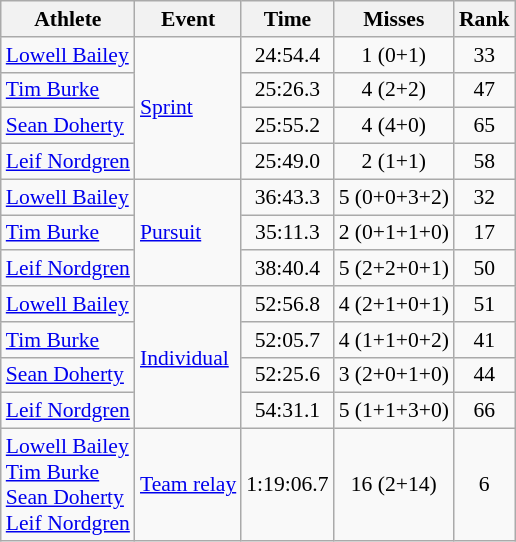<table class=wikitable style=font-size:90%;text-align:center>
<tr>
<th>Athlete</th>
<th>Event</th>
<th>Time</th>
<th>Misses</th>
<th>Rank</th>
</tr>
<tr>
<td align=left><a href='#'>Lowell Bailey</a></td>
<td style="text-align:left;" rowspan="4"><a href='#'>Sprint</a></td>
<td>24:54.4</td>
<td>1 (0+1)</td>
<td>33</td>
</tr>
<tr>
<td align=left><a href='#'>Tim Burke</a></td>
<td>25:26.3</td>
<td>4 (2+2)</td>
<td>47</td>
</tr>
<tr>
<td align=left><a href='#'>Sean Doherty</a></td>
<td>25:55.2</td>
<td>4 (4+0)</td>
<td>65</td>
</tr>
<tr>
<td align=left><a href='#'>Leif Nordgren</a></td>
<td>25:49.0</td>
<td>2 (1+1)</td>
<td>58</td>
</tr>
<tr>
<td align=left><a href='#'>Lowell Bailey</a></td>
<td style="text-align:left;" rowspan="3"><a href='#'>Pursuit</a></td>
<td>36:43.3</td>
<td>5 (0+0+3+2)</td>
<td>32</td>
</tr>
<tr>
<td align=left><a href='#'>Tim Burke</a></td>
<td>35:11.3</td>
<td>2 (0+1+1+0)</td>
<td>17</td>
</tr>
<tr>
<td align=left><a href='#'>Leif Nordgren</a></td>
<td>38:40.4</td>
<td>5 (2+2+0+1)</td>
<td>50</td>
</tr>
<tr>
<td align=left><a href='#'>Lowell Bailey</a></td>
<td style="text-align:left;" rowspan="4"><a href='#'>Individual</a></td>
<td>52:56.8</td>
<td>4 (2+1+0+1)</td>
<td>51</td>
</tr>
<tr>
<td align=left><a href='#'>Tim Burke</a></td>
<td>52:05.7</td>
<td>4 (1+1+0+2)</td>
<td>41</td>
</tr>
<tr>
<td align=left><a href='#'>Sean Doherty</a></td>
<td>52:25.6</td>
<td>3 (2+0+1+0)</td>
<td>44</td>
</tr>
<tr>
<td align=left><a href='#'>Leif Nordgren</a></td>
<td>54:31.1</td>
<td>5 (1+1+3+0)</td>
<td>66</td>
</tr>
<tr>
<td align=left><a href='#'>Lowell Bailey</a><br><a href='#'>Tim Burke</a><br><a href='#'>Sean Doherty</a><br><a href='#'>Leif Nordgren</a></td>
<td align=left><a href='#'>Team relay</a></td>
<td>1:19:06.7</td>
<td>16 (2+14)</td>
<td>6</td>
</tr>
</table>
